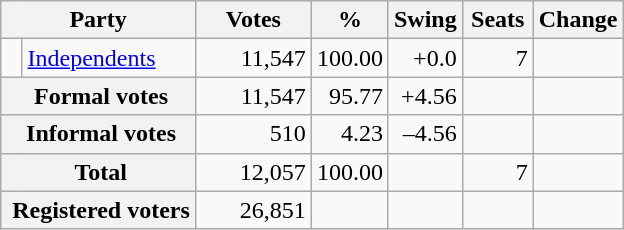<table class="wikitable" style="text-align:right; margin-bottom:0">
<tr>
<th style="width:10px" colspan=3>Party</th>
<th style="width:70px;">Votes</th>
<th style="width:40px;">%</th>
<th style="width:40px;">Swing</th>
<th style="width:40px;">Seats</th>
<th style="width:40px;">Change</th>
</tr>
<tr>
<td> </td>
<td style="text-align:left;" colspan="2"><a href='#'>Independents</a></td>
<td>11,547</td>
<td>100.00</td>
<td>+0.0</td>
<td>7</td>
<td></td>
</tr>
<tr>
<th colspan="3" rowspan="1"> Formal votes</th>
<td>11,547</td>
<td>95.77</td>
<td>+4.56</td>
<td></td>
<td></td>
</tr>
<tr>
<th colspan="3" rowspan="1"> Informal votes</th>
<td>510</td>
<td>4.23</td>
<td>–4.56</td>
<td></td>
<td></td>
</tr>
<tr>
<th colspan="3" rowspan="1"> Total</th>
<td>12,057</td>
<td>100.00</td>
<td></td>
<td>7</td>
<td></td>
</tr>
<tr>
<th colspan="3" rowspan="1"> Registered voters</th>
<td>26,851</td>
<td></td>
<td></td>
<td></td>
<td></td>
</tr>
</table>
